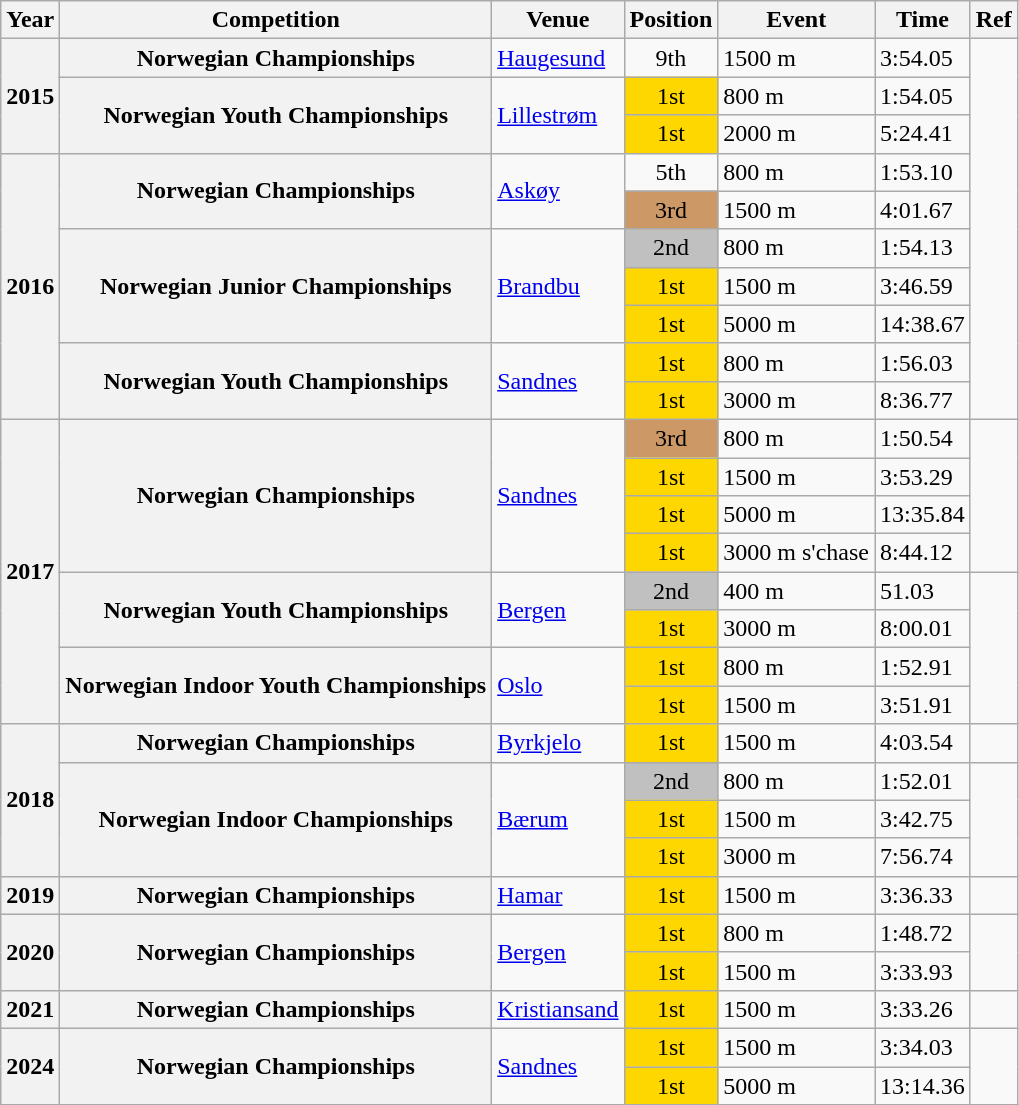<table class="wikitable sortable">
<tr>
<th scope="col">Year</th>
<th scope="col">Competition</th>
<th scope="col">Venue</th>
<th scope="col">Position</th>
<th scope="col">Event</th>
<th scope="col">Time</th>
<th>Ref</th>
</tr>
<tr>
<th scope="rowgroup" rowspan=3>2015</th>
<th scope="row">Norwegian Championships</th>
<td><a href='#'>Haugesund</a></td>
<td style="text-align:center">9th</td>
<td>1500 m</td>
<td>3:54.05</td>
<td rowspan="10"></td>
</tr>
<tr>
<th scope="rowgroup" rowspan=2>Norwegian Youth Championships</th>
<td rowspan=2><a href='#'>Lillestrøm</a></td>
<td style="text-align:center" bgcolor=gold>1st</td>
<td>800 m</td>
<td>1:54.05</td>
</tr>
<tr>
<td style="text-align:center" bgcolor=gold>1st</td>
<td>2000 m</td>
<td>5:24.41</td>
</tr>
<tr>
<th scope="rowgroup" rowspan=7>2016</th>
<th scope="rowgroup" rowspan=2>Norwegian Championships</th>
<td rowspan=2><a href='#'>Askøy</a></td>
<td style="text-align:center">5th</td>
<td>800 m</td>
<td>1:53.10</td>
</tr>
<tr>
<td style="text-align:center" bgcolor=cc9966>3rd</td>
<td>1500 m</td>
<td>4:01.67</td>
</tr>
<tr>
<th scope="rowgroup" rowspan=3>Norwegian Junior Championships</th>
<td rowspan=3><a href='#'>Brandbu</a></td>
<td style="text-align:center" bgcolor=silver>2nd</td>
<td>800 m</td>
<td>1:54.13</td>
</tr>
<tr>
<td style="text-align:center" bgcolor=gold>1st</td>
<td>1500 m</td>
<td>3:46.59</td>
</tr>
<tr>
<td style="text-align:center" bgcolor=gold>1st</td>
<td>5000 m</td>
<td>14:38.67</td>
</tr>
<tr>
<th scope="rowgroup" rowspan=2>Norwegian Youth Championships</th>
<td rowspan=2><a href='#'>Sandnes</a></td>
<td style="text-align:center" bgcolor=gold>1st</td>
<td>800 m</td>
<td>1:56.03</td>
</tr>
<tr>
<td style="text-align:center" bgcolor=gold>1st</td>
<td>3000 m</td>
<td>8:36.77</td>
</tr>
<tr>
<th scope="rowgroup" rowspan=8>2017</th>
<th scope="rowgroup" rowspan=4>Norwegian Championships</th>
<td rowspan=4><a href='#'>Sandnes</a></td>
<td style="text-align:center" bgcolor=cc9966>3rd</td>
<td>800 m</td>
<td>1:50.54</td>
<td rowspan="4"></td>
</tr>
<tr>
<td style="text-align:center" bgcolor=gold>1st</td>
<td>1500 m</td>
<td>3:53.29</td>
</tr>
<tr>
<td style="text-align:center" bgcolor=gold>1st</td>
<td>5000 m</td>
<td>13:35.84</td>
</tr>
<tr>
<td style="text-align:center" bgcolor=gold>1st</td>
<td>3000 m s'chase</td>
<td>8:44.12</td>
</tr>
<tr>
<th scope="rowgroup" rowspan=2>Norwegian Youth Championships</th>
<td rowspan=2><a href='#'>Bergen</a></td>
<td style="text-align:center" bgcolor=silver>2nd</td>
<td>400 m</td>
<td>51.03</td>
<td rowspan="4"></td>
</tr>
<tr>
<td style="text-align:center" bgcolor=gold>1st</td>
<td>3000 m</td>
<td>8:00.01</td>
</tr>
<tr>
<th scope="rowgroup" rowspan=2>Norwegian Indoor Youth Championships</th>
<td rowspan=2><a href='#'>Oslo</a></td>
<td style="text-align:center" bgcolor=gold>1st</td>
<td>800 m</td>
<td>1:52.91</td>
</tr>
<tr>
<td style="text-align:center" bgcolor=gold>1st</td>
<td>1500 m</td>
<td>3:51.91</td>
</tr>
<tr>
<th scope="rowgroup" rowspan=4>2018</th>
<th scope="row">Norwegian Championships</th>
<td><a href='#'>Byrkjelo</a></td>
<td style="text-align:center" bgcolor=gold>1st</td>
<td>1500 m</td>
<td>4:03.54</td>
<td></td>
</tr>
<tr>
<th scope="rowgroup" rowspan=3>Norwegian Indoor Championships</th>
<td rowspan=3><a href='#'>Bærum</a></td>
<td style="text-align:center" bgcolor=silver>2nd</td>
<td>800 m</td>
<td>1:52.01</td>
<td rowspan="3"></td>
</tr>
<tr>
<td style="text-align:center" bgcolor=gold>1st</td>
<td>1500 m</td>
<td>3:42.75</td>
</tr>
<tr>
<td style="text-align:center" bgcolor=gold>1st</td>
<td>3000 m</td>
<td>7:56.74</td>
</tr>
<tr>
<th scope="row">2019</th>
<th scope="row">Norwegian Championships</th>
<td><a href='#'>Hamar</a></td>
<td style="text-align:center" bgcolor=gold>1st</td>
<td>1500 m</td>
<td>3:36.33</td>
<td></td>
</tr>
<tr>
<th scope="rowgroup" rowspan=2>2020</th>
<th scope="rowgroup" rowspan=2>Norwegian Championships</th>
<td rowspan=2><a href='#'>Bergen</a></td>
<td style="text-align:center" bgcolor=gold>1st</td>
<td>800 m</td>
<td>1:48.72</td>
<td rowspan="2"></td>
</tr>
<tr>
<td style="text-align:center" bgcolor=gold>1st</td>
<td>1500 m</td>
<td>3:33.93</td>
</tr>
<tr>
<th scope="row">2021</th>
<th scope="row">Norwegian Championships</th>
<td><a href='#'>Kristiansand</a></td>
<td style="text-align:center" bgcolor=gold>1st</td>
<td>1500 m</td>
<td>3:33.26</td>
<td></td>
</tr>
<tr>
<th scope="rowgroup" rowspan=2>2024</th>
<th scope="rowgroup" rowspan=2>Norwegian Championships</th>
<td rowspan=2><a href='#'>Sandnes</a></td>
<td style="text-align:center" bgcolor=gold>1st</td>
<td>1500 m</td>
<td>3:34.03</td>
<td rowspan="2"></td>
</tr>
<tr>
<td style="text-align:center" bgcolor=gold>1st</td>
<td>5000 m</td>
<td>13:14.36</td>
</tr>
</table>
